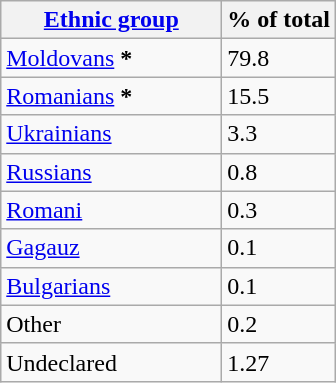<table class="wikitable sortable">
<tr>
<th style="width:140px;"><a href='#'>Ethnic group</a></th>
<th>% of total</th>
</tr>
<tr>
<td><a href='#'>Moldovans</a> <strong>*</strong></td>
<td>79.8</td>
</tr>
<tr>
<td><a href='#'>Romanians</a> <strong>*</strong></td>
<td>15.5</td>
</tr>
<tr>
<td><a href='#'>Ukrainians</a></td>
<td>3.3</td>
</tr>
<tr>
<td><a href='#'>Russians</a></td>
<td>0.8</td>
</tr>
<tr>
<td><a href='#'>Romani</a></td>
<td>0.3</td>
</tr>
<tr>
<td><a href='#'>Gagauz</a></td>
<td>0.1</td>
</tr>
<tr>
<td><a href='#'>Bulgarians</a></td>
<td>0.1</td>
</tr>
<tr>
<td>Other</td>
<td>0.2</td>
</tr>
<tr>
<td>Undeclared</td>
<td>1.27</td>
</tr>
</table>
